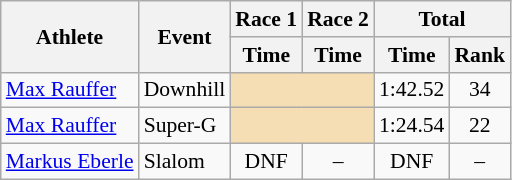<table class="wikitable" style="font-size:90%">
<tr>
<th rowspan="2">Athlete</th>
<th rowspan="2">Event</th>
<th>Race 1</th>
<th>Race 2</th>
<th colspan="2">Total</th>
</tr>
<tr>
<th>Time</th>
<th>Time</th>
<th>Time</th>
<th>Rank</th>
</tr>
<tr>
<td><a href='#'>Max Rauffer</a></td>
<td>Downhill</td>
<td colspan="2" bgcolor="wheat"></td>
<td align="center">1:42.52</td>
<td align="center">34</td>
</tr>
<tr>
<td><a href='#'>Max Rauffer</a></td>
<td>Super-G</td>
<td colspan="2" bgcolor="wheat"></td>
<td align="center">1:24.54</td>
<td align="center">22</td>
</tr>
<tr>
<td><a href='#'>Markus Eberle</a></td>
<td>Slalom</td>
<td align="center">DNF</td>
<td align="center">–</td>
<td align="center">DNF</td>
<td align="center">–</td>
</tr>
</table>
